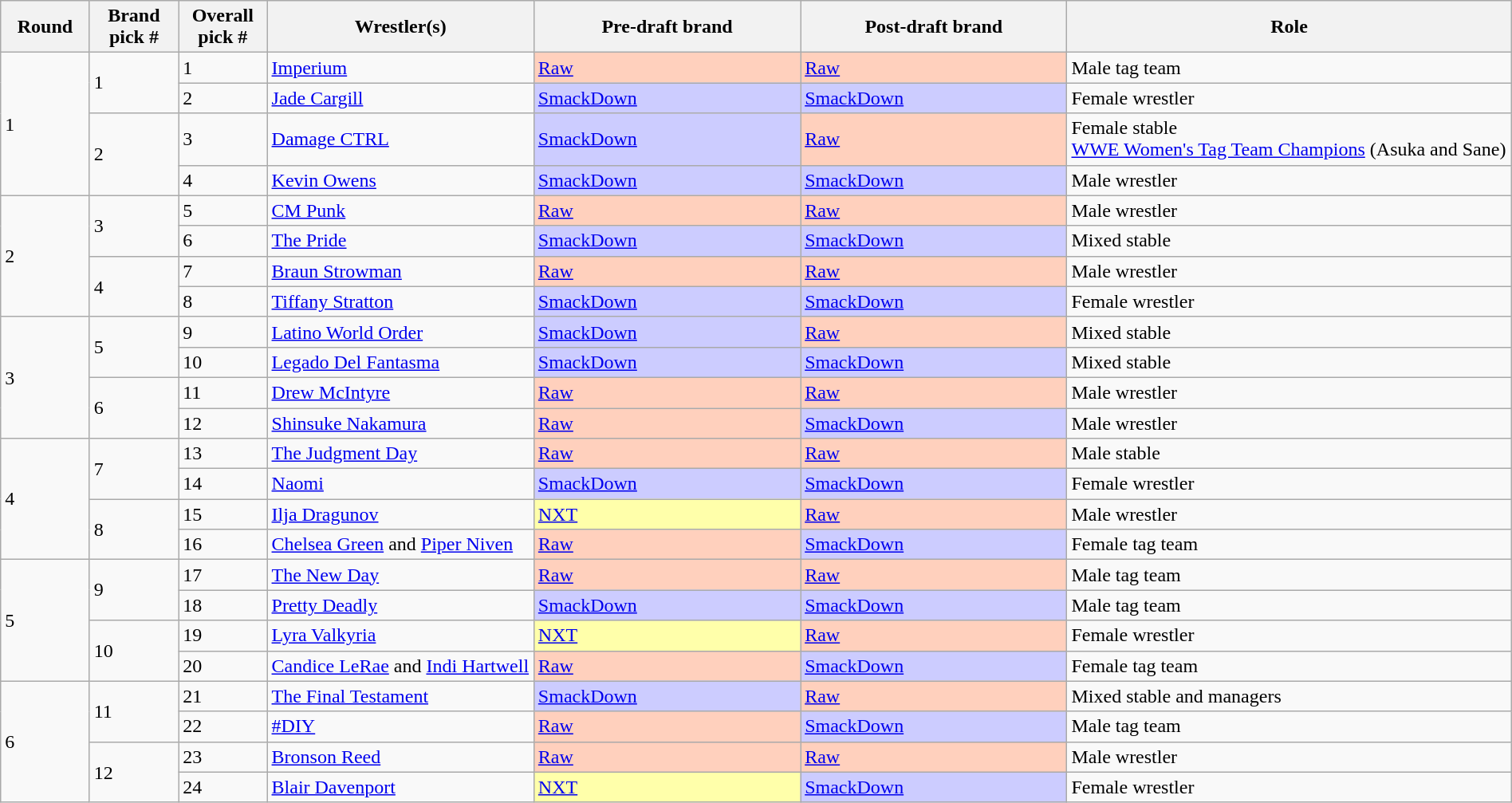<table class="wikitable sortable" style="width: 100%">
<tr>
<th width="5%">Round</th>
<th width="5%">Brand pick #</th>
<th width="5%">Overall pick #</th>
<th width="15%">Wrestler(s)</th>
<th width="15%">Pre-draft brand</th>
<th width="15%">Post-draft brand</th>
<th width="25%">Role</th>
</tr>
<tr>
<td rowspan=4>1</td>
<td rowspan=2>1</td>
<td>1</td>
<td><a href='#'>Imperium</a><br></td>
<td style="background:#ffd0bd"><a href='#'>Raw</a></td>
<td style="background:#ffd0bd"><a href='#'>Raw</a></td>
<td>Male tag team</td>
</tr>
<tr>
<td>2</td>
<td><a href='#'>Jade Cargill</a></td>
<td style="background:#ccf;"><a href='#'>SmackDown</a></td>
<td style="background:#ccf;"><a href='#'>SmackDown</a></td>
<td>Female wrestler</td>
</tr>
<tr>
<td rowspan=2>2</td>
<td>3</td>
<td><a href='#'>Damage CTRL</a><br></td>
<td style="background:#ccf;"><a href='#'>SmackDown</a></td>
<td style="background:#ffd0bd"><a href='#'>Raw</a></td>
<td>Female stable<br><a href='#'>WWE Women's Tag Team Champions</a> (Asuka and Sane)</td>
</tr>
<tr>
<td>4</td>
<td><a href='#'>Kevin Owens</a></td>
<td style="background:#ccf;"><a href='#'>SmackDown</a></td>
<td style="background:#ccf;"><a href='#'>SmackDown</a></td>
<td>Male wrestler</td>
</tr>
<tr>
<td rowspan=4>2</td>
<td rowspan=2>3</td>
<td>5</td>
<td><a href='#'>CM Punk</a></td>
<td style="background:#ffd0bd"><a href='#'>Raw</a></td>
<td style="background:#ffd0bd"><a href='#'>Raw</a></td>
<td>Male wrestler</td>
</tr>
<tr>
<td>6</td>
<td><a href='#'>The Pride</a><br></td>
<td style="background:#ccf;"><a href='#'>SmackDown</a></td>
<td style="background:#ccf;"><a href='#'>SmackDown</a></td>
<td>Mixed stable</td>
</tr>
<tr>
<td rowspan=2>4</td>
<td>7</td>
<td><a href='#'>Braun Strowman</a></td>
<td style="background:#ffd0bd"><a href='#'>Raw</a></td>
<td style="background:#ffd0bd"><a href='#'>Raw</a></td>
<td>Male wrestler</td>
</tr>
<tr>
<td>8</td>
<td><a href='#'>Tiffany Stratton</a></td>
<td style="background:#ccf;"><a href='#'>SmackDown</a></td>
<td style="background:#ccf;"><a href='#'>SmackDown</a></td>
<td>Female wrestler</td>
</tr>
<tr>
<td rowspan=4>3</td>
<td rowspan=2>5</td>
<td>9</td>
<td><a href='#'>Latino World Order</a><br></td>
<td style="background:#ccf;"><a href='#'>SmackDown</a></td>
<td style="background:#ffd0bd"><a href='#'>Raw</a></td>
<td>Mixed stable</td>
</tr>
<tr>
<td>10</td>
<td><a href='#'>Legado Del Fantasma</a><br></td>
<td style="background:#ccf;"><a href='#'>SmackDown</a></td>
<td style="background:#ccf;"><a href='#'>SmackDown</a></td>
<td>Mixed stable</td>
</tr>
<tr>
<td rowspan=2>6</td>
<td>11</td>
<td><a href='#'>Drew McIntyre</a></td>
<td style="background:#ffd0bd"><a href='#'>Raw</a></td>
<td style="background:#ffd0bd"><a href='#'>Raw</a></td>
<td>Male wrestler</td>
</tr>
<tr>
<td>12</td>
<td><a href='#'>Shinsuke Nakamura</a></td>
<td style="background:#ffd0bd"><a href='#'>Raw</a></td>
<td style="background:#ccf;"><a href='#'>SmackDown</a></td>
<td>Male wrestler</td>
</tr>
<tr>
<td rowspan=4>4</td>
<td rowspan=2>7</td>
<td>13</td>
<td><a href='#'>The Judgment Day</a><br></td>
<td style="background:#ffd0bd"><a href='#'>Raw</a></td>
<td style="background:#ffd0bd"><a href='#'>Raw</a></td>
<td>Male stable</td>
</tr>
<tr>
<td>14</td>
<td><a href='#'>Naomi</a></td>
<td style="background:#ccf;"><a href='#'>SmackDown</a></td>
<td style="background:#ccf;"><a href='#'>SmackDown</a></td>
<td>Female wrestler</td>
</tr>
<tr>
<td rowspan=2>8</td>
<td>15</td>
<td><a href='#'>Ilja Dragunov</a></td>
<td style="background:#ffa"><a href='#'>NXT</a></td>
<td style="background:#ffd0bd"><a href='#'>Raw</a></td>
<td>Male wrestler</td>
</tr>
<tr>
<td>16</td>
<td><a href='#'>Chelsea Green</a> and <a href='#'>Piper Niven</a></td>
<td style="background:#ffd0bd"><a href='#'>Raw</a></td>
<td style="background:#ccf;"><a href='#'>SmackDown</a></td>
<td>Female tag team</td>
</tr>
<tr>
<td rowspan=4>5</td>
<td rowspan=2>9</td>
<td>17</td>
<td><a href='#'>The New Day</a><br></td>
<td style="background:#ffd0bd"><a href='#'>Raw</a></td>
<td style="background:#ffd0bd"><a href='#'>Raw</a></td>
<td>Male tag team</td>
</tr>
<tr>
<td>18</td>
<td><a href='#'>Pretty Deadly</a><br></td>
<td style="background:#ccf;"><a href='#'>SmackDown</a></td>
<td style="background:#ccf;"><a href='#'>SmackDown</a></td>
<td>Male tag team</td>
</tr>
<tr>
<td rowspan=2>10</td>
<td>19</td>
<td><a href='#'>Lyra Valkyria</a></td>
<td style="background:#ffa"><a href='#'>NXT</a></td>
<td style="background:#ffd0bd"><a href='#'>Raw</a></td>
<td>Female wrestler</td>
</tr>
<tr>
<td>20</td>
<td><a href='#'>Candice LeRae</a> and <a href='#'>Indi Hartwell</a></td>
<td style="background:#ffd0bd"><a href='#'>Raw</a></td>
<td style="background:#ccf;"><a href='#'>SmackDown</a></td>
<td>Female tag team</td>
</tr>
<tr>
<td rowspan=4>6</td>
<td rowspan=2>11</td>
<td>21</td>
<td><a href='#'>The Final Testament</a><br></td>
<td style="background:#ccf;"><a href='#'>SmackDown</a></td>
<td style="background:#ffd0bd"><a href='#'>Raw</a></td>
<td>Mixed stable and managers</td>
</tr>
<tr>
<td>22</td>
<td><a href='#'>#DIY</a><br></td>
<td style="background:#ffd0bd"><a href='#'>Raw</a></td>
<td style="background:#ccf;"><a href='#'>SmackDown</a></td>
<td>Male tag team</td>
</tr>
<tr>
<td rowspan=2>12</td>
<td>23</td>
<td><a href='#'>Bronson Reed</a></td>
<td style="background:#ffd0bd"><a href='#'>Raw</a></td>
<td style="background:#ffd0bd"><a href='#'>Raw</a></td>
<td>Male wrestler</td>
</tr>
<tr>
<td>24</td>
<td><a href='#'>Blair Davenport</a></td>
<td style="background:#ffa"><a href='#'>NXT</a></td>
<td style="background:#ccf;"><a href='#'>SmackDown</a></td>
<td>Female wrestler</td>
</tr>
</table>
